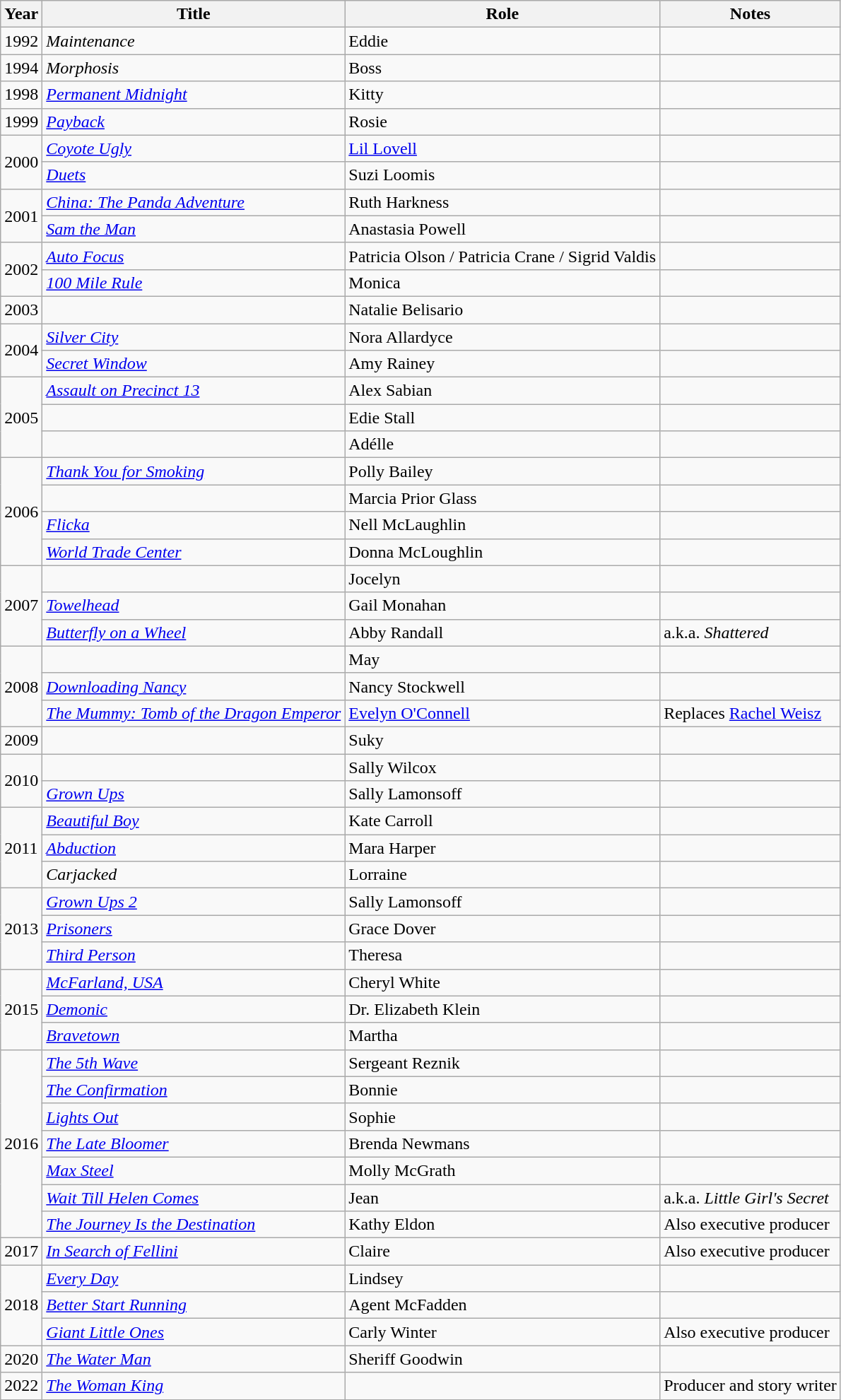<table class="wikitable sortable">
<tr>
<th scope="col">Year</th>
<th scope="col">Title</th>
<th scope="col">Role</th>
<th scope="col" class="unsortable">Notes</th>
</tr>
<tr>
<td>1992</td>
<td><em>Maintenance</em></td>
<td>Eddie</td>
<td></td>
</tr>
<tr>
<td>1994</td>
<td><em>Morphosis</em></td>
<td>Boss</td>
<td></td>
</tr>
<tr>
<td>1998</td>
<td><em><a href='#'>Permanent Midnight</a></em></td>
<td>Kitty</td>
<td></td>
</tr>
<tr>
<td>1999</td>
<td><em><a href='#'>Payback</a></em></td>
<td>Rosie</td>
<td></td>
</tr>
<tr>
<td rowspan="2">2000</td>
<td><em><a href='#'>Coyote Ugly</a></em></td>
<td><a href='#'>Lil Lovell</a></td>
<td></td>
</tr>
<tr>
<td><em><a href='#'>Duets</a></em></td>
<td>Suzi Loomis</td>
<td></td>
</tr>
<tr>
<td rowspan="2">2001</td>
<td><em><a href='#'>China: The Panda Adventure</a></em></td>
<td>Ruth Harkness</td>
<td></td>
</tr>
<tr>
<td><em><a href='#'>Sam the Man</a></em></td>
<td>Anastasia Powell</td>
<td></td>
</tr>
<tr>
<td rowspan="2">2002</td>
<td><em><a href='#'>Auto Focus</a></em></td>
<td>Patricia Olson / Patricia Crane / Sigrid Valdis</td>
<td></td>
</tr>
<tr>
<td><em><a href='#'>100 Mile Rule</a></em></td>
<td>Monica</td>
<td></td>
</tr>
<tr>
<td>2003</td>
<td><em></em></td>
<td>Natalie Belisario</td>
<td></td>
</tr>
<tr>
<td rowspan="2">2004</td>
<td><em><a href='#'>Silver City</a></em></td>
<td>Nora Allardyce</td>
<td></td>
</tr>
<tr>
<td><em><a href='#'>Secret Window</a></em></td>
<td>Amy Rainey</td>
<td></td>
</tr>
<tr>
<td rowspan="3">2005</td>
<td><em><a href='#'>Assault on Precinct 13</a></em></td>
<td>Alex Sabian</td>
<td></td>
</tr>
<tr>
<td><em></em></td>
<td>Edie Stall</td>
<td></td>
</tr>
<tr>
<td><em></em></td>
<td>Adélle</td>
<td></td>
</tr>
<tr>
<td rowspan="4">2006</td>
<td><em><a href='#'>Thank You for Smoking</a></em></td>
<td>Polly Bailey</td>
<td></td>
</tr>
<tr>
<td><em></em></td>
<td>Marcia Prior Glass</td>
<td></td>
</tr>
<tr>
<td><em><a href='#'>Flicka</a></em></td>
<td>Nell McLaughlin</td>
<td></td>
</tr>
<tr>
<td><em><a href='#'>World Trade Center</a></em></td>
<td>Donna McLoughlin</td>
<td></td>
</tr>
<tr>
<td rowspan="3">2007</td>
<td><em></em></td>
<td>Jocelyn</td>
<td></td>
</tr>
<tr>
<td><em><a href='#'>Towelhead</a></em></td>
<td>Gail Monahan</td>
<td></td>
</tr>
<tr>
<td><em><a href='#'>Butterfly on a Wheel</a></em></td>
<td>Abby Randall</td>
<td>a.k.a. <em>Shattered</em></td>
</tr>
<tr>
<td rowspan="3">2008</td>
<td><em></em></td>
<td>May</td>
<td></td>
</tr>
<tr>
<td><em><a href='#'>Downloading Nancy</a></em></td>
<td>Nancy Stockwell</td>
<td></td>
</tr>
<tr>
<td><em><a href='#'>The Mummy: Tomb of the Dragon Emperor</a></em></td>
<td><a href='#'>Evelyn O'Connell</a></td>
<td>Replaces <a href='#'>Rachel Weisz</a></td>
</tr>
<tr>
<td>2009</td>
<td><em></em></td>
<td>Suky</td>
<td></td>
</tr>
<tr>
<td rowspan="2">2010</td>
<td><em></em></td>
<td>Sally Wilcox</td>
<td></td>
</tr>
<tr>
<td><em><a href='#'>Grown Ups</a></em></td>
<td>Sally Lamonsoff</td>
<td></td>
</tr>
<tr>
<td rowspan="3">2011</td>
<td><em><a href='#'>Beautiful Boy</a></em></td>
<td>Kate Carroll</td>
<td></td>
</tr>
<tr>
<td><em><a href='#'>Abduction</a></em></td>
<td>Mara Harper</td>
<td></td>
</tr>
<tr>
<td><em>Carjacked</em></td>
<td>Lorraine</td>
<td></td>
</tr>
<tr>
<td rowspan="3">2013</td>
<td><em><a href='#'>Grown Ups 2</a></em></td>
<td>Sally Lamonsoff</td>
<td></td>
</tr>
<tr>
<td><em><a href='#'>Prisoners</a></em></td>
<td>Grace Dover</td>
<td></td>
</tr>
<tr>
<td><em><a href='#'>Third Person</a></em></td>
<td>Theresa</td>
<td></td>
</tr>
<tr>
<td rowspan="3">2015</td>
<td><em><a href='#'>McFarland, USA</a></em></td>
<td>Cheryl White</td>
<td></td>
</tr>
<tr>
<td><em><a href='#'>Demonic</a></em></td>
<td>Dr. Elizabeth Klein</td>
<td></td>
</tr>
<tr>
<td><em><a href='#'>Bravetown</a></em></td>
<td>Martha</td>
<td></td>
</tr>
<tr>
<td rowspan="7">2016</td>
<td><em><a href='#'>The 5th Wave</a></em></td>
<td>Sergeant Reznik</td>
<td></td>
</tr>
<tr>
<td><em><a href='#'>The Confirmation</a></em></td>
<td>Bonnie</td>
<td></td>
</tr>
<tr>
<td><em><a href='#'>Lights Out</a></em></td>
<td>Sophie</td>
<td></td>
</tr>
<tr>
<td><em><a href='#'>The Late Bloomer</a></em></td>
<td>Brenda Newmans</td>
<td></td>
</tr>
<tr>
<td><em><a href='#'>Max Steel</a></em></td>
<td>Molly McGrath</td>
<td></td>
</tr>
<tr>
<td><em><a href='#'>Wait Till Helen Comes</a></em></td>
<td>Jean</td>
<td>a.k.a. <em>Little Girl's Secret</em></td>
</tr>
<tr>
<td><em><a href='#'>The Journey Is the Destination</a></em></td>
<td>Kathy Eldon</td>
<td>Also executive producer</td>
</tr>
<tr>
<td>2017</td>
<td><em><a href='#'>In Search of Fellini</a></em></td>
<td>Claire</td>
<td>Also executive producer</td>
</tr>
<tr>
<td rowspan="3">2018</td>
<td><em><a href='#'>Every Day</a></em></td>
<td>Lindsey</td>
<td></td>
</tr>
<tr>
<td><em><a href='#'>Better Start Running</a></em></td>
<td>Agent McFadden</td>
<td></td>
</tr>
<tr>
<td><em><a href='#'>Giant Little Ones</a></em></td>
<td>Carly Winter</td>
<td>Also executive producer</td>
</tr>
<tr>
<td>2020</td>
<td><em><a href='#'>The Water Man</a></em></td>
<td>Sheriff Goodwin</td>
<td></td>
</tr>
<tr>
<td>2022</td>
<td><em><a href='#'>The Woman King</a></em></td>
<td></td>
<td>Producer and story writer</td>
</tr>
</table>
